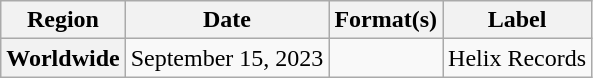<table class="wikitable plainrowheaders">
<tr>
<th scope="col">Region</th>
<th scope="col">Date</th>
<th scope="col">Format(s)</th>
<th scope="col">Label</th>
</tr>
<tr>
<th scope="row">Worldwide</th>
<td>September 15, 2023</td>
<td></td>
<td>Helix Records</td>
</tr>
</table>
